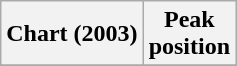<table class="wikitable plainrowheaders" style="text-align:center">
<tr>
<th>Chart (2003)</th>
<th>Peak<br>position</th>
</tr>
<tr>
</tr>
</table>
